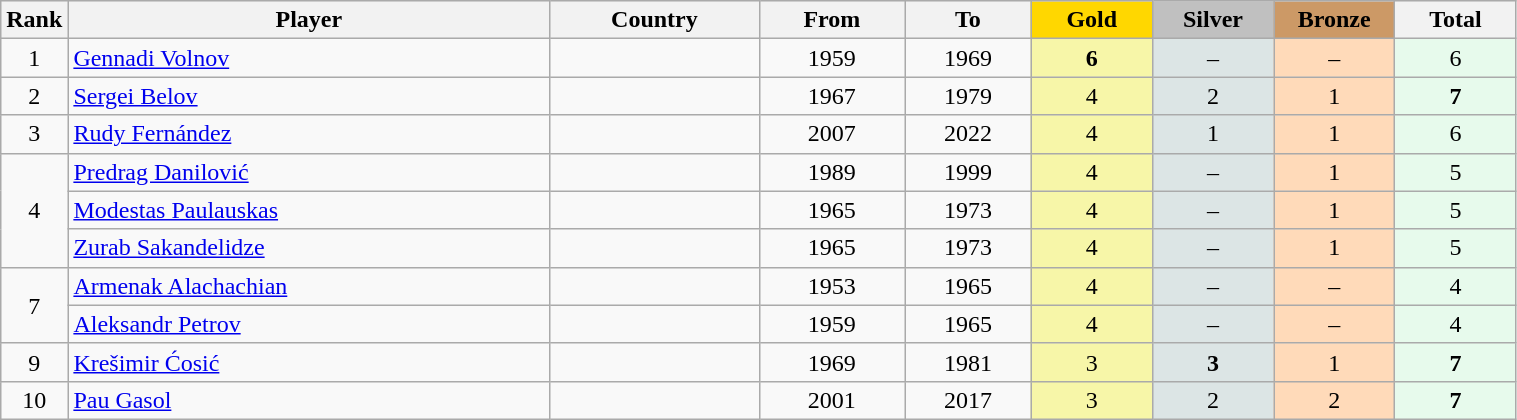<table class="wikitable plainrowheaders" width=80% style="text-align:center;">
<tr style="background-color:#EDEDED;">
<th class="hintergrundfarbe5" style="width:1em">Rank</th>
<th class="hintergrundfarbe5">Player</th>
<th class="hintergrundfarbe5">Country</th>
<th class="hintergrundfarbe5">From</th>
<th class="hintergrundfarbe5">To</th>
<th style="background:    gold; width:8%">Gold</th>
<th style="background:  silver; width:8%">Silver</th>
<th style="background: #CC9966; width:8%">Bronze</th>
<th class="hintergrundfarbe5" style="width:8%">Total</th>
</tr>
<tr>
<td>1</td>
<td align="left"><a href='#'>Gennadi Volnov</a></td>
<td align="left"></td>
<td>1959</td>
<td>1969</td>
<td bgcolor="#F7F6A8"><strong>6</strong></td>
<td bgcolor="#DCE5E5">–</td>
<td bgcolor="#FFDAB9">–</td>
<td bgcolor="#E7FAEC">6</td>
</tr>
<tr align="center">
<td>2</td>
<td align="left"><a href='#'>Sergei Belov</a></td>
<td align="left"></td>
<td>1967</td>
<td>1979</td>
<td bgcolor="#F7F6A8">4</td>
<td bgcolor="#DCE5E5">2</td>
<td bgcolor="#FFDAB9">1</td>
<td bgcolor="#E7FAEC"><strong>7</strong></td>
</tr>
<tr align="center">
<td>3</td>
<td align="left"><a href='#'>Rudy Fernández</a></td>
<td align="left"></td>
<td>2007</td>
<td>2022</td>
<td bgcolor="#F7F6A8">4</td>
<td bgcolor="#DCE5E5">1</td>
<td bgcolor="#FFDAB9">1</td>
<td bgcolor="#E7FAEC">6</td>
</tr>
<tr align="center">
<td rowspan="3">4</td>
<td align="left"><a href='#'>Predrag Danilović</a></td>
<td align="left"><br></td>
<td>1989</td>
<td>1999</td>
<td bgcolor="#F7F6A8">4</td>
<td bgcolor="#DCE5E5">–</td>
<td bgcolor="#FFDAB9">1</td>
<td bgcolor="#E7FAEC">5</td>
</tr>
<tr align="center">
<td align="left"><a href='#'>Modestas Paulauskas</a></td>
<td align="left"></td>
<td>1965</td>
<td>1973</td>
<td bgcolor="#F7F6A8">4</td>
<td bgcolor="#DCE5E5">–</td>
<td bgcolor="#FFDAB9">1</td>
<td bgcolor="#E7FAEC">5</td>
</tr>
<tr align="center">
<td align="left"><a href='#'>Zurab Sakandelidze</a></td>
<td align="left"></td>
<td>1965</td>
<td>1973</td>
<td bgcolor="#F7F6A8">4</td>
<td bgcolor="#DCE5E5">–</td>
<td bgcolor="#FFDAB9">1</td>
<td bgcolor="#E7FAEC">5</td>
</tr>
<tr align="center">
<td rowspan="2">7</td>
<td align="left"><a href='#'>Armenak Alachachian</a></td>
<td align="left"></td>
<td>1953</td>
<td>1965</td>
<td bgcolor="#F7F6A8">4</td>
<td bgcolor="#DCE5E5">–</td>
<td bgcolor="#FFDAB9">–</td>
<td bgcolor="#E7FAEC">4</td>
</tr>
<tr align="center">
<td align="left"><a href='#'>Aleksandr Petrov</a></td>
<td align="left"></td>
<td>1959</td>
<td>1965</td>
<td bgcolor="#F7F6A8">4</td>
<td bgcolor="#DCE5E5">–</td>
<td bgcolor="#FFDAB9">–</td>
<td bgcolor="#E7FAEC">4</td>
</tr>
<tr align="center">
<td>9</td>
<td align="left"><a href='#'>Krešimir Ćosić</a></td>
<td align="left"></td>
<td>1969</td>
<td>1981</td>
<td bgcolor="#F7F6A8">3</td>
<td bgcolor="#DCE5E5"><strong>3</strong></td>
<td bgcolor="#FFDAB9">1</td>
<td bgcolor="#E7FAEC"><strong>7</strong></td>
</tr>
<tr align="center">
<td>10</td>
<td align="left"><a href='#'>Pau Gasol</a></td>
<td align="left"></td>
<td>2001</td>
<td>2017</td>
<td bgcolor="#F7F6A8">3</td>
<td bgcolor="#DCE5E5">2</td>
<td bgcolor="#FFDAB9">2</td>
<td bgcolor="#E7FAEC"><strong>7</strong></td>
</tr>
</table>
